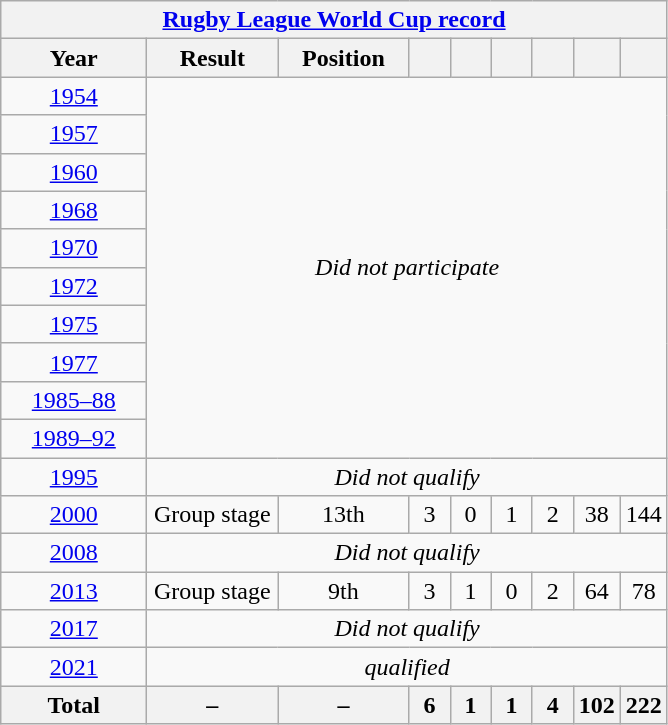<table class="wikitable" style="text-align: center;">
<tr>
<th colspan="9"><a href='#'>Rugby League World Cup record</a></th>
</tr>
<tr>
<th style="width:90px;">Year</th>
<th style="width:80px;">Result</th>
<th style="width:80px;">Position</th>
<th style="width:20px;"></th>
<th style="width:20px;"></th>
<th style="width:20px;"></th>
<th style="width:20px;"></th>
<th style="width:20px;"></th>
<th style="width:20px;"></th>
</tr>
<tr>
<td> <a href='#'>1954</a></td>
<td colspan="8" rowspan="10"><em>Did not participate</em></td>
</tr>
<tr>
<td> <a href='#'>1957</a></td>
</tr>
<tr>
<td> <a href='#'>1960</a></td>
</tr>
<tr>
<td>  <a href='#'>1968</a></td>
</tr>
<tr>
<td> <a href='#'>1970</a></td>
</tr>
<tr>
<td> <a href='#'>1972</a></td>
</tr>
<tr>
<td><a href='#'>1975</a></td>
</tr>
<tr>
<td>  <a href='#'>1977</a></td>
</tr>
<tr>
<td><a href='#'>1985–88</a></td>
</tr>
<tr>
<td><a href='#'>1989–92</a></td>
</tr>
<tr>
<td> <a href='#'>1995</a></td>
<td colspan="8"><em>Did not qualify</em></td>
</tr>
<tr>
<td>  <a href='#'>2000</a></td>
<td>Group stage</td>
<td>13th</td>
<td>3</td>
<td>0</td>
<td>1</td>
<td>2</td>
<td>38</td>
<td>144</td>
</tr>
<tr>
<td> <a href='#'>2008</a></td>
<td colspan="8"><em>Did not qualify</em></td>
</tr>
<tr>
<td>  <a href='#'>2013</a></td>
<td>Group stage</td>
<td>9th</td>
<td>3</td>
<td>1</td>
<td>0</td>
<td>2</td>
<td>64</td>
<td>78</td>
</tr>
<tr>
<td>    <a href='#'>2017</a></td>
<td colspan="8"><em>Did not qualify</em></td>
</tr>
<tr>
<td>  <a href='#'>2021</a></td>
<td colspan="8"><em>qualified</em></td>
</tr>
<tr>
<th>Total</th>
<th>–</th>
<th>–</th>
<th>6</th>
<th>1</th>
<th>1</th>
<th>4</th>
<th>102</th>
<th>222</th>
</tr>
</table>
